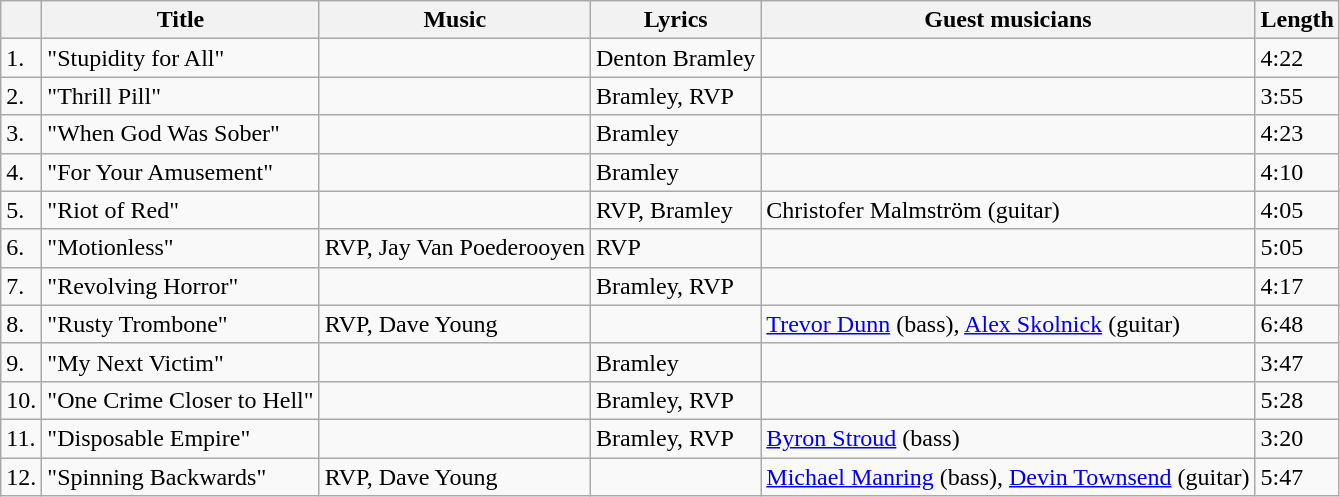<table class="wikitable">
<tr>
<th></th>
<th>Title</th>
<th>Music</th>
<th>Lyrics</th>
<th>Guest musicians</th>
<th>Length</th>
</tr>
<tr>
<td>1.</td>
<td>"Stupidity for All"</td>
<td></td>
<td>Denton Bramley</td>
<td></td>
<td>4:22</td>
</tr>
<tr>
<td>2.</td>
<td>"Thrill Pill"</td>
<td></td>
<td>Bramley, RVP</td>
<td></td>
<td>3:55</td>
</tr>
<tr>
<td>3.</td>
<td>"When God Was Sober"</td>
<td></td>
<td>Bramley</td>
<td></td>
<td>4:23</td>
</tr>
<tr>
<td>4.</td>
<td>"For Your Amusement"</td>
<td></td>
<td>Bramley</td>
<td></td>
<td>4:10</td>
</tr>
<tr>
<td>5.</td>
<td>"Riot of Red"</td>
<td></td>
<td>RVP, Bramley</td>
<td>Christofer Malmström (guitar)</td>
<td>4:05</td>
</tr>
<tr>
<td>6.</td>
<td>"Motionless"</td>
<td>RVP, Jay Van Poederooyen</td>
<td>RVP</td>
<td></td>
<td>5:05</td>
</tr>
<tr>
<td>7.</td>
<td>"Revolving Horror"</td>
<td></td>
<td>Bramley, RVP</td>
<td></td>
<td>4:17</td>
</tr>
<tr>
<td>8.</td>
<td>"Rusty Trombone"</td>
<td>RVP, Dave Young</td>
<td></td>
<td><a href='#'>Trevor Dunn</a> (bass), <a href='#'>Alex Skolnick</a> (guitar)</td>
<td>6:48</td>
</tr>
<tr>
<td>9.</td>
<td>"My Next Victim"</td>
<td></td>
<td>Bramley</td>
<td></td>
<td>3:47</td>
</tr>
<tr>
<td>10.</td>
<td>"One Crime Closer to Hell"</td>
<td></td>
<td>Bramley, RVP</td>
<td></td>
<td>5:28</td>
</tr>
<tr>
<td>11.</td>
<td>"Disposable Empire"</td>
<td></td>
<td>Bramley, RVP</td>
<td><a href='#'>Byron Stroud</a> (bass)</td>
<td>3:20</td>
</tr>
<tr>
<td>12.</td>
<td>"Spinning Backwards"</td>
<td>RVP, Dave Young</td>
<td></td>
<td><a href='#'>Michael Manring</a> (bass), <a href='#'>Devin Townsend</a> (guitar)</td>
<td>5:47</td>
</tr>
</table>
